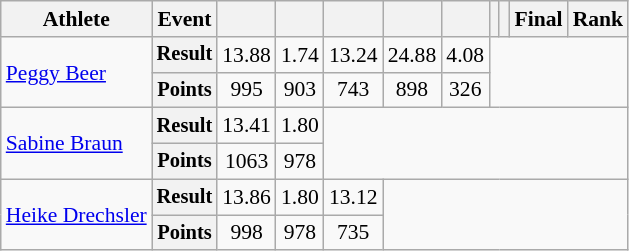<table class=wikitable style=font-size:90%>
<tr>
<th>Athlete</th>
<th>Event</th>
<th></th>
<th></th>
<th></th>
<th></th>
<th></th>
<th></th>
<th></th>
<th>Final</th>
<th>Rank</th>
</tr>
<tr align=center>
<td rowspan=2 align=left><a href='#'>Peggy Beer</a></td>
<th style=font-size:95%>Result</th>
<td>13.88</td>
<td>1.74</td>
<td>13.24</td>
<td>24.88</td>
<td>4.08</td>
<td colspan=4 rowspan=2></td>
</tr>
<tr align=center>
<th style=font-size:95%>Points</th>
<td>995</td>
<td>903</td>
<td>743</td>
<td>898</td>
<td>326</td>
</tr>
<tr align=center>
<td rowspan=2 align=left><a href='#'>Sabine Braun</a></td>
<th style=font-size:95%>Result</th>
<td>13.41</td>
<td>1.80</td>
<td colspan=7 rowspan=2></td>
</tr>
<tr align=center>
<th style=font-size:95%>Points</th>
<td>1063</td>
<td>978</td>
</tr>
<tr align=center>
<td rowspan=2 align=left><a href='#'>Heike Drechsler</a></td>
<th style=font-size:95%>Result</th>
<td>13.86</td>
<td>1.80</td>
<td>13.12</td>
<td colspan=6 rowspan=2></td>
</tr>
<tr align=center>
<th style=font-size:95%>Points</th>
<td>998</td>
<td>978</td>
<td>735</td>
</tr>
</table>
